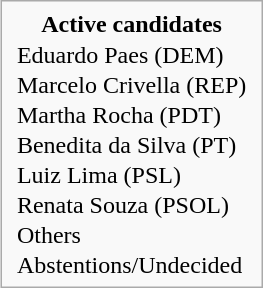<table style="float; margin-left: 1em; margin-bottom: 0.5em" class="infobox">
<tr>
<td style="text-align: center"><span><strong>Active candidates</strong></span></td>
</tr>
<tr>
<td style="padding: 0 5px;"> Eduardo Paes (DEM)</td>
</tr>
<tr>
<td style="padding: 0 5px;"> Marcelo Crivella (REP)</td>
</tr>
<tr>
<td style="padding: 0 5px;"> Martha Rocha (PDT)</td>
</tr>
<tr>
<td style="padding: 0 5px;"> Benedita da Silva (PT)</td>
</tr>
<tr>
<td style="padding: 0 5px;"> Luiz Lima (PSL)</td>
</tr>
<tr>
<td style="padding: 0 5px;"> Renata Souza (PSOL)</td>
</tr>
<tr>
<td style="padding: 0 5px;"> Others</td>
</tr>
<tr>
<td style="padding: 0 5px;"> Abstentions/Undecided</td>
</tr>
</table>
